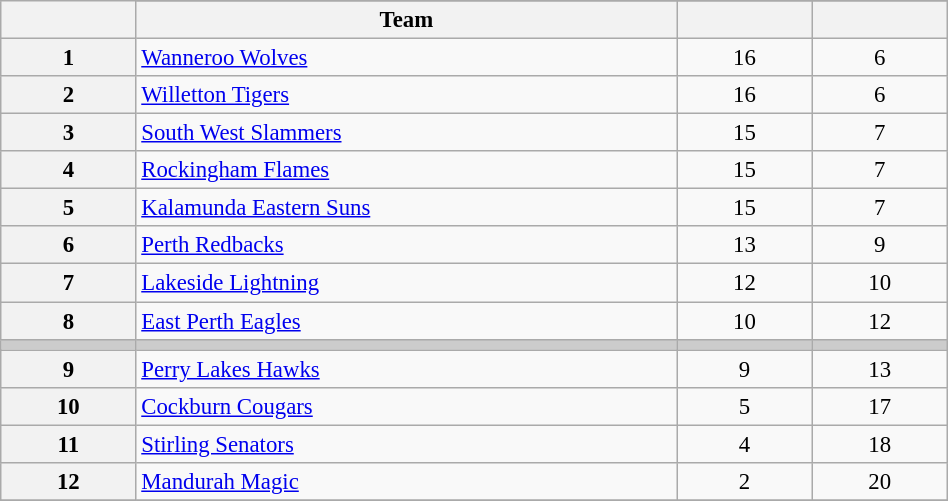<table class="wikitable" width="50%" style="font-size:95%; text-align:center">
<tr>
<th width="5%" rowspan=2></th>
</tr>
<tr>
<th width="20%">Team</th>
<th width="5%"></th>
<th width="5%"></th>
</tr>
<tr>
<th>1</th>
<td align=left><a href='#'>Wanneroo Wolves</a></td>
<td>16</td>
<td>6</td>
</tr>
<tr>
<th>2</th>
<td align=left><a href='#'>Willetton Tigers</a></td>
<td>16</td>
<td>6</td>
</tr>
<tr>
<th>3</th>
<td align=left><a href='#'>South West Slammers</a></td>
<td>15</td>
<td>7</td>
</tr>
<tr>
<th>4</th>
<td align=left><a href='#'>Rockingham Flames</a></td>
<td>15</td>
<td>7</td>
</tr>
<tr>
<th>5</th>
<td align=left><a href='#'>Kalamunda Eastern Suns</a></td>
<td>15</td>
<td>7</td>
</tr>
<tr>
<th>6</th>
<td align=left><a href='#'>Perth Redbacks</a></td>
<td>13</td>
<td>9</td>
</tr>
<tr>
<th>7</th>
<td align=left><a href='#'>Lakeside Lightning</a></td>
<td>12</td>
<td>10</td>
</tr>
<tr>
<th>8</th>
<td align=left><a href='#'>East Perth Eagles</a></td>
<td>10</td>
<td>12</td>
</tr>
<tr bgcolor="#cccccc">
<td></td>
<td></td>
<td></td>
<td></td>
</tr>
<tr>
<th>9</th>
<td align=left><a href='#'>Perry Lakes Hawks</a></td>
<td>9</td>
<td>13</td>
</tr>
<tr>
<th>10</th>
<td align=left><a href='#'>Cockburn Cougars</a></td>
<td>5</td>
<td>17</td>
</tr>
<tr>
<th>11</th>
<td align=left><a href='#'>Stirling Senators</a></td>
<td>4</td>
<td>18</td>
</tr>
<tr>
<th>12</th>
<td align=left><a href='#'>Mandurah Magic</a></td>
<td>2</td>
<td>20</td>
</tr>
<tr>
</tr>
</table>
